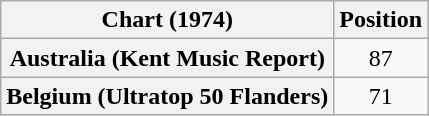<table class="wikitable plainrowheaders" style="text-align:center">
<tr>
<th scope="col">Chart (1974)</th>
<th scope="col">Position</th>
</tr>
<tr>
<th scope="row">Australia (Kent Music Report)</th>
<td>87</td>
</tr>
<tr>
<th scope="row">Belgium (Ultratop 50 Flanders)</th>
<td>71</td>
</tr>
</table>
